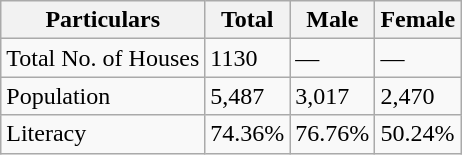<table class="wikitable">
<tr>
<th>Particulars</th>
<th>Total</th>
<th>Male</th>
<th>Female</th>
</tr>
<tr>
<td>Total No. of Houses</td>
<td>1130</td>
<td>—</td>
<td>—</td>
</tr>
<tr>
<td>Population</td>
<td>5,487</td>
<td>3,017</td>
<td>2,470</td>
</tr>
<tr>
<td>Literacy</td>
<td>74.36%</td>
<td>76.76%</td>
<td>50.24%</td>
</tr>
</table>
